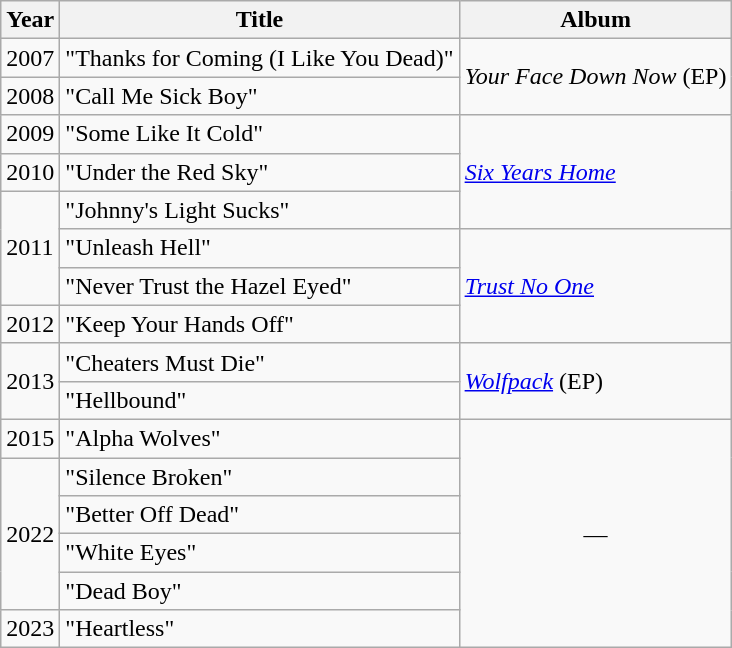<table class="wikitable">
<tr>
<th>Year</th>
<th>Title</th>
<th>Album</th>
</tr>
<tr>
<td>2007</td>
<td>"Thanks for Coming (I Like You Dead)"</td>
<td rowspan="2"><em>Your Face Down Now</em> (EP)</td>
</tr>
<tr>
<td>2008</td>
<td>"Call Me Sick Boy"</td>
</tr>
<tr>
<td>2009</td>
<td>"Some Like It Cold"</td>
<td rowspan="3"><em><a href='#'>Six Years Home</a></em></td>
</tr>
<tr>
<td>2010</td>
<td>"Under the Red Sky"</td>
</tr>
<tr>
<td rowspan="3">2011</td>
<td>"Johnny's Light Sucks"</td>
</tr>
<tr>
<td>"Unleash Hell"</td>
<td rowspan="3"><em><a href='#'>Trust No One</a></em></td>
</tr>
<tr>
<td>"Never Trust the Hazel Eyed"</td>
</tr>
<tr>
<td>2012</td>
<td>"Keep Your Hands Off"</td>
</tr>
<tr>
<td rowspan="2">2013</td>
<td>"Cheaters Must Die"</td>
<td rowspan="2"><em><a href='#'>Wolfpack</a></em> (EP)</td>
</tr>
<tr>
<td>"Hellbound"</td>
</tr>
<tr>
<td>2015</td>
<td>"Alpha Wolves"</td>
<td rowspan="6" align="center">—</td>
</tr>
<tr>
<td rowspan="4">2022</td>
<td>"Silence Broken"</td>
</tr>
<tr>
<td>"Better Off Dead"</td>
</tr>
<tr>
<td>"White Eyes"</td>
</tr>
<tr>
<td>"Dead Boy"</td>
</tr>
<tr>
<td>2023</td>
<td>"Heartless"</td>
</tr>
</table>
